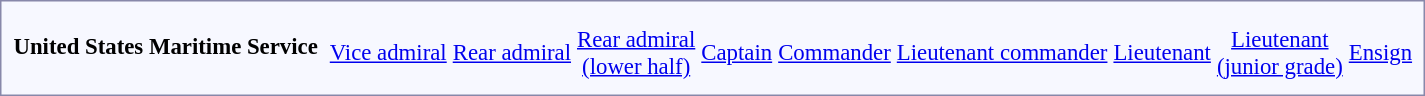<table style="border:1px solid #8888aa; background-color:#f7f8ff; padding:5px; font-size:95%; margin: 0px 12px 12px 0px; text-align:center;">
<tr>
<td rowspan=3><strong> United States Maritime Service</strong></td>
<td colspan=4 rowspan=3></td>
<td colspan=2></td>
<td colspan=2></td>
<td colspan=2></td>
<td colspan=2></td>
<td colspan=2></td>
<td colspan=2></td>
<td colspan=2></td>
<td colspan=3></td>
<td colspan=3></td>
</tr>
<tr>
<td colspan=2></td>
<td colspan=2></td>
<td colspan=2></td>
<td colspan=2></td>
<td colspan=2></td>
<td colspan=2></td>
<td colspan=2></td>
<td colspan=3></td>
<td colspan=3></td>
</tr>
<tr>
<td colspan=2><a href='#'>Vice admiral</a></td>
<td colspan=2><a href='#'>Rear admiral</a></td>
<td colspan=2><a href='#'>Rear admiral<br>(lower half)</a></td>
<td colspan=2><a href='#'>Captain</a></td>
<td colspan=2><a href='#'>Commander</a></td>
<td colspan=2><a href='#'>Lieutenant commander</a></td>
<td colspan=2><a href='#'>Lieutenant</a></td>
<td colspan=3><a href='#'>Lieutenant<br>(junior grade)</a></td>
<td colspan=3><a href='#'>Ensign</a></td>
</tr>
<tr>
</tr>
</table>
